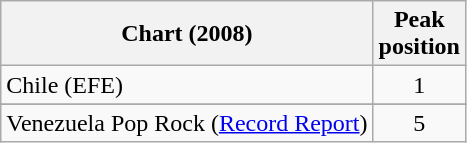<table class="wikitable sortable">
<tr>
<th>Chart (2008)</th>
<th>Peak<br>position</th>
</tr>
<tr>
<td>Chile (EFE)</td>
<td align="center">1</td>
</tr>
<tr>
</tr>
<tr>
</tr>
<tr>
</tr>
<tr>
<td>Venezuela Pop Rock (<a href='#'>Record Report</a>)</td>
<td align="center">5</td>
</tr>
</table>
